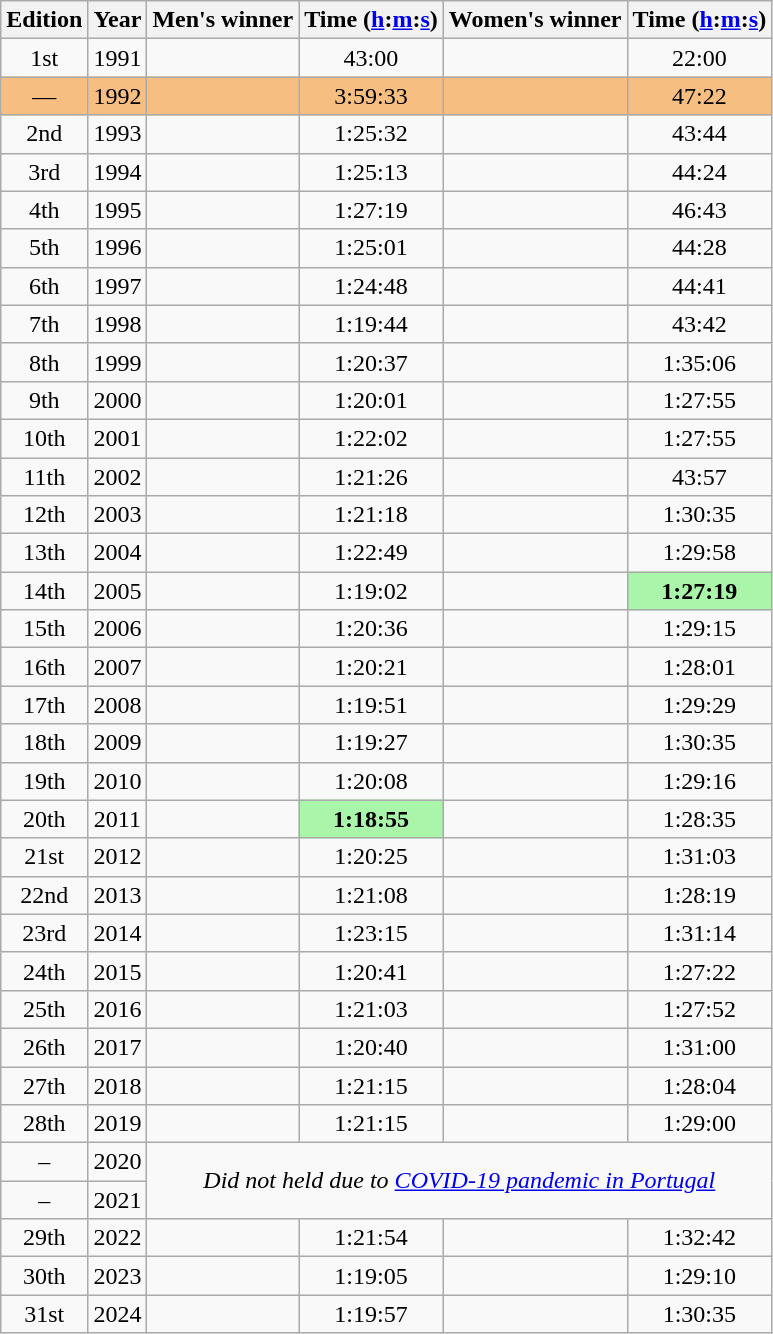<table class="wikitable sortable" style="text-align:center">
<tr>
<th class=unsortable>Edition</th>
<th>Year</th>
<th class=unsortable>Men's winner</th>
<th>Time (<a href='#'>h</a>:<a href='#'>m</a>:<a href='#'>s</a>)</th>
<th class=unsortable>Women's winner</th>
<th>Time (<a href='#'>h</a>:<a href='#'>m</a>:<a href='#'>s</a>)</th>
</tr>
<tr>
<td>1st</td>
<td>1991</td>
<td align=left></td>
<td>43:00</td>
<td align=left></td>
<td>22:00</td>
</tr>
<tr bgcolor=#F7BE81>
<td>—</td>
<td>1992</td>
<td align=left></td>
<td>3:59:33</td>
<td align=left></td>
<td>47:22</td>
</tr>
<tr>
<td>2nd</td>
<td>1993</td>
<td align=left></td>
<td>1:25:32</td>
<td align=left></td>
<td>43:44</td>
</tr>
<tr>
<td>3rd</td>
<td>1994</td>
<td align=left></td>
<td>1:25:13</td>
<td align=left></td>
<td>44:24</td>
</tr>
<tr>
<td>4th</td>
<td>1995</td>
<td align=left></td>
<td>1:27:19</td>
<td align=left></td>
<td>46:43</td>
</tr>
<tr>
<td>5th</td>
<td>1996</td>
<td align=left></td>
<td>1:25:01</td>
<td align=left></td>
<td>44:28</td>
</tr>
<tr>
<td>6th</td>
<td>1997</td>
<td align=left></td>
<td>1:24:48</td>
<td align=left></td>
<td>44:41</td>
</tr>
<tr>
<td>7th</td>
<td>1998</td>
<td align=left></td>
<td>1:19:44</td>
<td align=left></td>
<td>43:42</td>
</tr>
<tr>
<td>8th</td>
<td>1999</td>
<td align=left></td>
<td>1:20:37</td>
<td align=left></td>
<td>1:35:06</td>
</tr>
<tr>
<td>9th</td>
<td>2000</td>
<td align=left></td>
<td>1:20:01</td>
<td align=left></td>
<td>1:27:55</td>
</tr>
<tr>
<td>10th</td>
<td>2001</td>
<td align=left></td>
<td>1:22:02</td>
<td align=left></td>
<td>1:27:55</td>
</tr>
<tr>
<td>11th</td>
<td>2002</td>
<td align=left></td>
<td>1:21:26</td>
<td align=left></td>
<td>43:57</td>
</tr>
<tr>
<td>12th</td>
<td>2003</td>
<td align=left></td>
<td>1:21:18</td>
<td align=left></td>
<td>1:30:35</td>
</tr>
<tr>
<td>13th</td>
<td>2004</td>
<td align=left></td>
<td>1:22:49</td>
<td align=left></td>
<td>1:29:58</td>
</tr>
<tr>
<td>14th</td>
<td>2005</td>
<td align=left></td>
<td>1:19:02</td>
<td align=left></td>
<td bgcolor=#A9F5A9><strong>1:27:19</strong></td>
</tr>
<tr>
<td>15th</td>
<td>2006</td>
<td align=left></td>
<td>1:20:36</td>
<td align=left></td>
<td>1:29:15</td>
</tr>
<tr>
<td>16th</td>
<td>2007</td>
<td align=left></td>
<td>1:20:21</td>
<td align=left></td>
<td>1:28:01</td>
</tr>
<tr>
<td>17th</td>
<td>2008</td>
<td align=left></td>
<td>1:19:51</td>
<td align=left></td>
<td>1:29:29</td>
</tr>
<tr>
<td>18th</td>
<td>2009</td>
<td align=left></td>
<td>1:19:27</td>
<td align=left></td>
<td>1:30:35</td>
</tr>
<tr>
<td>19th</td>
<td>2010</td>
<td align=left></td>
<td>1:20:08</td>
<td align=left></td>
<td>1:29:16</td>
</tr>
<tr>
<td>20th</td>
<td>2011</td>
<td align=left></td>
<td bgcolor=#A9F5A9><strong>1:18:55</strong></td>
<td align=left></td>
<td>1:28:35</td>
</tr>
<tr>
<td>21st</td>
<td>2012</td>
<td align=left></td>
<td>1:20:25</td>
<td align=left></td>
<td>1:31:03</td>
</tr>
<tr>
<td>22nd</td>
<td>2013</td>
<td align=left></td>
<td>1:21:08</td>
<td align=left></td>
<td>1:28:19</td>
</tr>
<tr>
<td>23rd</td>
<td>2014</td>
<td align=left></td>
<td>1:23:15</td>
<td align=left></td>
<td>1:31:14</td>
</tr>
<tr>
<td>24th</td>
<td>2015</td>
<td align=left></td>
<td>1:20:41</td>
<td align=left></td>
<td>1:27:22</td>
</tr>
<tr>
<td>25th</td>
<td>2016</td>
<td align=left></td>
<td>1:21:03</td>
<td align=left></td>
<td>1:27:52</td>
</tr>
<tr>
<td>26th</td>
<td>2017</td>
<td align=left></td>
<td>1:20:40</td>
<td align=left></td>
<td>1:31:00</td>
</tr>
<tr>
<td>27th</td>
<td>2018</td>
<td align=left></td>
<td>1:21:15</td>
<td align=left></td>
<td>1:28:04</td>
</tr>
<tr>
<td>28th</td>
<td>2019</td>
<td align=left></td>
<td>1:21:15</td>
<td align=left></td>
<td>1:29:00</td>
</tr>
<tr>
<td>–</td>
<td>2020</td>
<td rowspan="2" colspan="4" align-text="center"><em>Did not held due to <a href='#'>COVID-19 pandemic in Portugal</a></em></td>
</tr>
<tr>
<td>–</td>
<td>2021</td>
</tr>
<tr>
<td>29th</td>
<td>2022</td>
<td align=left></td>
<td>1:21:54</td>
<td align=left></td>
<td>1:32:42</td>
</tr>
<tr>
<td>30th</td>
<td>2023</td>
<td align=left></td>
<td>1:19:05</td>
<td align=left></td>
<td>1:29:10</td>
</tr>
<tr>
<td>31st</td>
<td>2024</td>
<td align=left></td>
<td>1:19:57</td>
<td align=left></td>
<td>1:30:35</td>
</tr>
</table>
